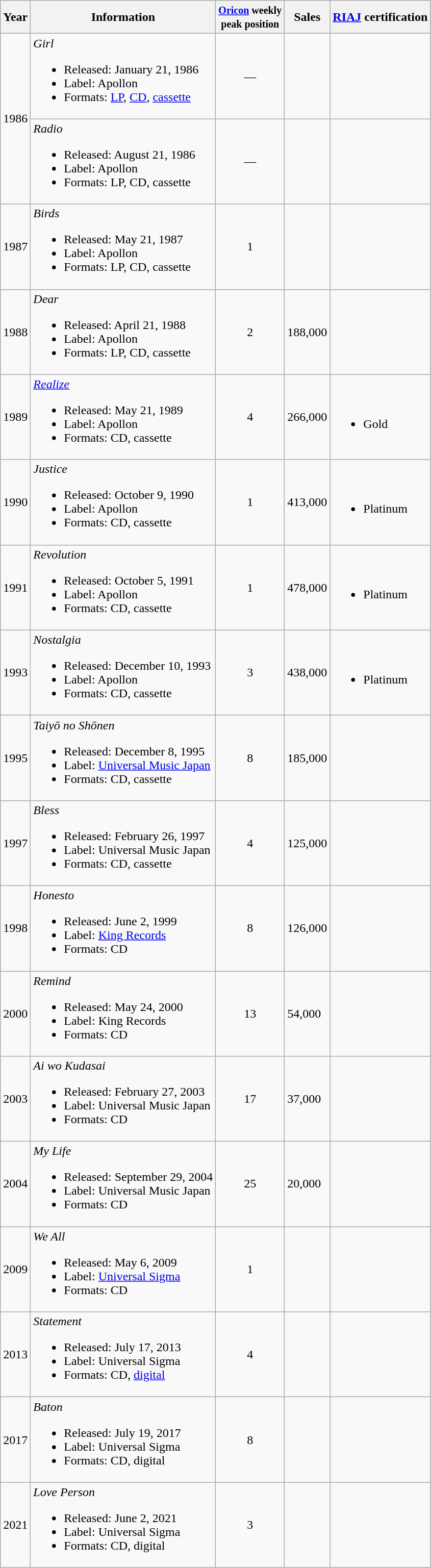<table class="wikitable">
<tr>
<th>Year</th>
<th>Information</th>
<th><small><a href='#'>Oricon</a> weekly<br>peak position</small></th>
<th>Sales<br></th>
<th><a href='#'>RIAJ</a> certification</th>
</tr>
<tr>
<td rowspan="2">1986</td>
<td><em>Girl</em><br><ul><li>Released: January 21, 1986</li><li>Label: Apollon</li><li>Formats: <a href='#'>LP</a>, <a href='#'>CD</a>, <a href='#'>cassette</a></li></ul></td>
<td style="text-align:center;">—</td>
<td align="left"></td>
<td align="left"></td>
</tr>
<tr>
<td><em>Radio</em><br><ul><li>Released: August 21, 1986</li><li>Label: Apollon</li><li>Formats: LP, CD, cassette</li></ul></td>
<td style="text-align:center;">—</td>
<td align="left"></td>
<td align="left"></td>
</tr>
<tr>
<td>1987</td>
<td><em>Birds</em><br><ul><li>Released: May 21, 1987</li><li>Label: Apollon</li><li>Formats: LP, CD, cassette</li></ul></td>
<td style="text-align:center;">1</td>
<td align="left"></td>
<td align="left"></td>
</tr>
<tr>
<td>1988</td>
<td><em>Dear</em><br><ul><li>Released: April 21, 1988</li><li>Label: Apollon</li><li>Formats: LP, CD, cassette</li></ul></td>
<td style="text-align:center;">2</td>
<td align="left">188,000</td>
<td align="left"></td>
</tr>
<tr>
<td>1989</td>
<td><em><a href='#'>Realize</a></em><br><ul><li>Released: May 21, 1989</li><li>Label: Apollon</li><li>Formats: CD, cassette</li></ul></td>
<td style="text-align:center;">4</td>
<td align="left">266,000</td>
<td align="left"><br><ul><li>Gold</li></ul></td>
</tr>
<tr>
<td>1990</td>
<td><em>Justice</em><br><ul><li>Released: October 9, 1990</li><li>Label: Apollon</li><li>Formats: CD, cassette</li></ul></td>
<td style="text-align:center;">1</td>
<td align="left">413,000</td>
<td align="left"><br><ul><li>Platinum</li></ul></td>
</tr>
<tr>
<td>1991</td>
<td><em>Revolution</em><br><ul><li>Released: October 5, 1991</li><li>Label: Apollon</li><li>Formats: CD, cassette</li></ul></td>
<td style="text-align:center;">1</td>
<td align="left">478,000</td>
<td align="left"><br><ul><li>Platinum</li></ul></td>
</tr>
<tr>
<td>1993</td>
<td><em>Nostalgia</em><br><ul><li>Released: December 10, 1993</li><li>Label: Apollon</li><li>Formats: CD, cassette</li></ul></td>
<td style="text-align:center;">3</td>
<td align="left">438,000</td>
<td align="left"><br><ul><li>Platinum</li></ul></td>
</tr>
<tr>
<td>1995</td>
<td><em>Taiyō no Shōnen</em><br><ul><li>Released: December 8, 1995</li><li>Label: <a href='#'>Universal Music Japan</a></li><li>Formats: CD, cassette</li></ul></td>
<td style="text-align:center;">8</td>
<td align="left">185,000</td>
<td align="left"></td>
</tr>
<tr>
<td>1997</td>
<td><em>Bless</em><br><ul><li>Released: February 26, 1997</li><li>Label: Universal Music Japan</li><li>Formats: CD, cassette</li></ul></td>
<td style="text-align:center;">4</td>
<td align="left">125,000</td>
<td align="left"></td>
</tr>
<tr>
<td>1998</td>
<td><em>Honesto</em><br><ul><li>Released: June 2, 1999</li><li>Label: <a href='#'>King Records</a></li><li>Formats: CD</li></ul></td>
<td style="text-align:center;">8</td>
<td align="left">126,000</td>
<td align="left"></td>
</tr>
<tr>
<td>2000</td>
<td><em>Remind</em><br><ul><li>Released: May 24, 2000</li><li>Label: King Records</li><li>Formats: CD</li></ul></td>
<td style="text-align:center;">13</td>
<td align="left">54,000</td>
<td align="left"></td>
</tr>
<tr>
<td>2003</td>
<td><em>Ai wo Kudasai</em><br><ul><li>Released: February 27, 2003</li><li>Label: Universal Music Japan</li><li>Formats: CD</li></ul></td>
<td style="text-align:center;">17</td>
<td align="left">37,000</td>
<td align="left"></td>
</tr>
<tr>
<td>2004</td>
<td><em>My Life</em><br><ul><li>Released: September 29, 2004</li><li>Label: Universal Music Japan</li><li>Formats: CD</li></ul></td>
<td style="text-align:center;">25</td>
<td align="left">20,000</td>
<td align="left"></td>
</tr>
<tr>
<td>2009</td>
<td><em>We All</em><br><ul><li>Released: May 6, 2009</li><li>Label: <a href='#'>Universal Sigma</a></li><li>Formats: CD</li></ul></td>
<td style="text-align:center;">1</td>
<td align="left"></td>
<td align="left"></td>
</tr>
<tr>
<td>2013</td>
<td><em>Statement</em><br><ul><li>Released: July 17, 2013</li><li>Label: Universal Sigma</li><li>Formats: CD, <a href='#'>digital</a></li></ul></td>
<td style="text-align:center;">4</td>
<td align="left"></td>
<td align="left"></td>
</tr>
<tr>
<td>2017</td>
<td><em>Baton</em><br><ul><li>Released: July 19, 2017</li><li>Label: Universal Sigma</li><li>Formats: CD, digital</li></ul></td>
<td style="text-align:center;">8</td>
<td align="left"></td>
<td align="left"></td>
</tr>
<tr>
<td>2021</td>
<td><em>Love Person</em><br><ul><li>Released: June 2, 2021</li><li>Label: Universal Sigma</li><li>Formats: CD, digital</li></ul></td>
<td style="text-align:center;">3</td>
<td align="left"></td>
<td align="left"></td>
</tr>
</table>
